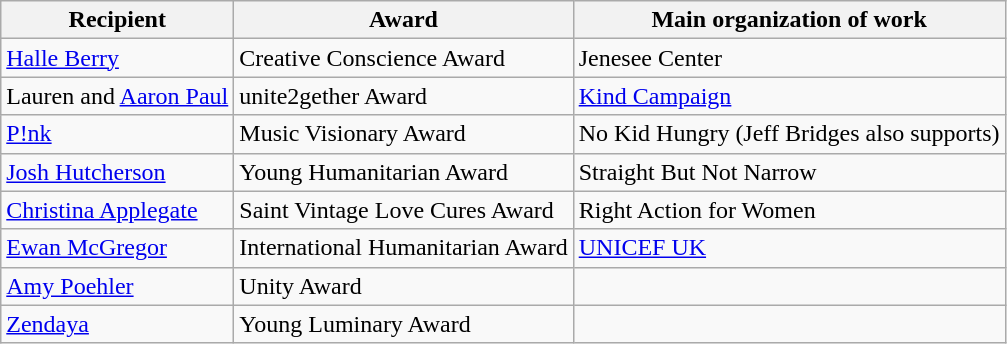<table class="wikitable">
<tr>
<th>Recipient</th>
<th>Award</th>
<th>Main organization of work</th>
</tr>
<tr>
<td><a href='#'>Halle Berry</a></td>
<td>Creative Conscience Award</td>
<td>Jenesee Center</td>
</tr>
<tr>
<td>Lauren and <a href='#'>Aaron Paul</a></td>
<td>unite2gether Award</td>
<td><a href='#'>Kind Campaign</a></td>
</tr>
<tr>
<td><a href='#'>P!nk</a></td>
<td>Music Visionary Award</td>
<td>No Kid Hungry (Jeff Bridges also supports)</td>
</tr>
<tr>
<td><a href='#'>Josh Hutcherson</a></td>
<td>Young Humanitarian Award</td>
<td>Straight But Not Narrow</td>
</tr>
<tr>
<td><a href='#'>Christina Applegate</a></td>
<td>Saint Vintage Love Cures Award</td>
<td>Right Action for Women</td>
</tr>
<tr>
<td><a href='#'>Ewan McGregor</a></td>
<td>International Humanitarian Award</td>
<td><a href='#'>UNICEF UK</a></td>
</tr>
<tr>
<td><a href='#'>Amy Poehler</a></td>
<td>Unity Award</td>
<td></td>
</tr>
<tr>
<td><a href='#'>Zendaya</a></td>
<td>Young Luminary Award</td>
<td></td>
</tr>
</table>
